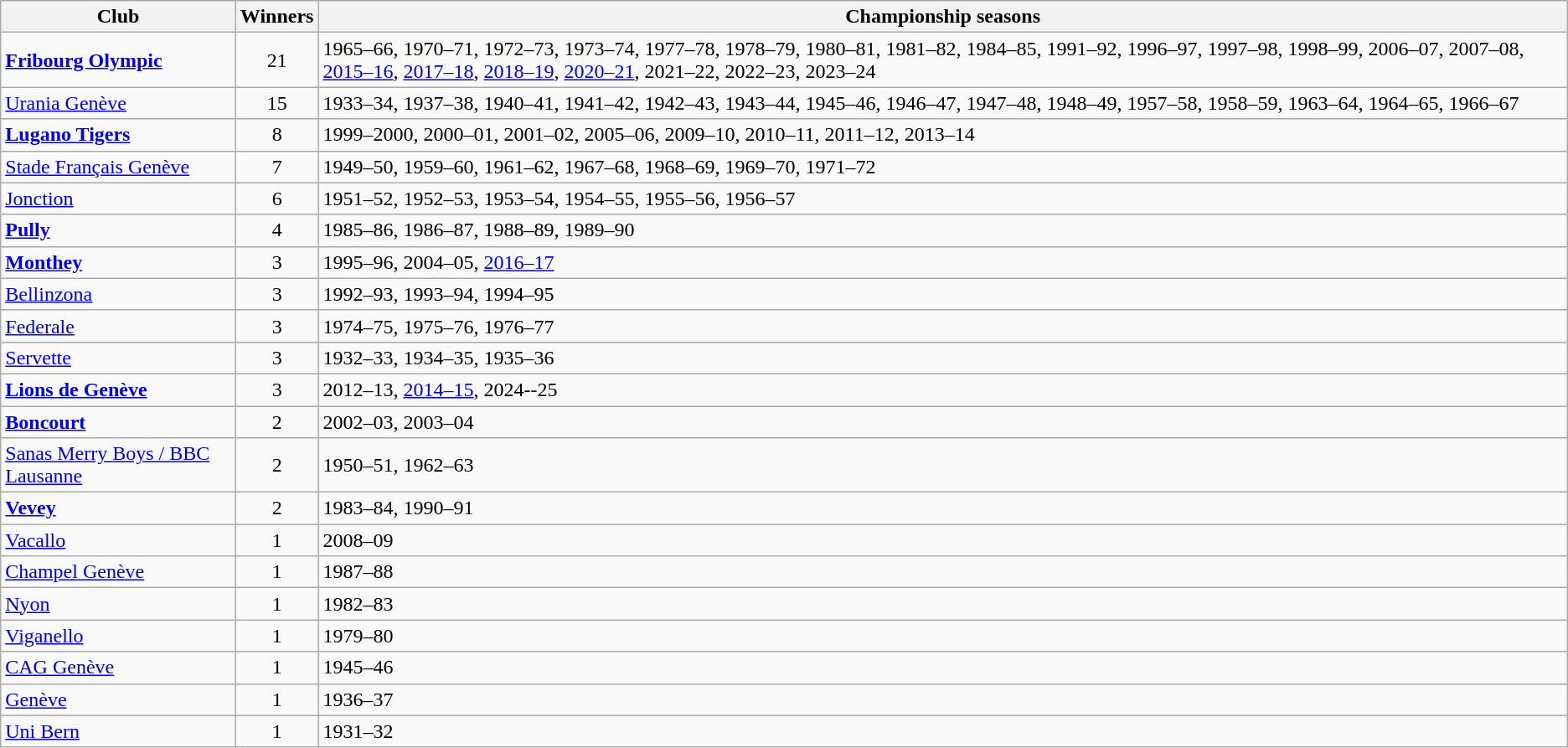<table class="wikitable">
<tr>
<th style="width:15%;">Club</th>
<th>Winners</th>
<th>Championship seasons</th>
</tr>
<tr>
<td><strong><a href='#'>Fribourg Olympic</a></strong></td>
<td style="text-align:center;">21</td>
<td>1965–66, 1970–71, 1972–73, 1973–74, 1977–78, 1978–79, 1980–81, 1981–82, 1984–85, 1991–92, 1996–97, 1997–98, 1998–99, 2006–07, 2007–08, <a href='#'>2015–16</a>, <a href='#'>2017–18</a>, <a href='#'>2018–19</a>, <a href='#'>2020–21</a>, 2021–22, 2022–23, 2023–24</td>
</tr>
<tr>
<td><a href='#'>Urania Genève</a></td>
<td style="text-align:center;">15</td>
<td>1933–34, 1937–38, 1940–41, 1941–42, 1942–43, 1943–44, 1945–46, 1946–47, 1947–48, 1948–49, 1957–58, 1958–59, 1963–64, 1964–65, 1966–67</td>
</tr>
<tr>
<td><strong><a href='#'>Lugano Tigers</a></strong></td>
<td style="text-align:center;">8</td>
<td>1999–2000, 2000–01, 2001–02, 2005–06, 2009–10, 2010–11, 2011–12, 2013–14</td>
</tr>
<tr>
<td><a href='#'>Stade Français Genève</a></td>
<td style="text-align:center;">7</td>
<td>1949–50, 1959–60, 1961–62, 1967–68, 1968–69, 1969–70, 1971–72</td>
</tr>
<tr>
<td><a href='#'>Jonction</a></td>
<td style="text-align:center;">6</td>
<td>1951–52, 1952–53, 1953–54, 1954–55, 1955–56, 1956–57</td>
</tr>
<tr>
<td><strong><a href='#'>Pully</a></strong></td>
<td style="text-align:center;">4</td>
<td>1985–86, 1986–87, 1988–89, 1989–90</td>
</tr>
<tr>
<td><strong><a href='#'>Monthey</a></strong></td>
<td style="text-align:center;">3</td>
<td>1995–96, 2004–05, <a href='#'>2016–17</a></td>
</tr>
<tr>
<td><a href='#'>Bellinzona</a></td>
<td style="text-align:center;">3</td>
<td>1992–93, 1993–94, 1994–95</td>
</tr>
<tr>
<td><a href='#'>Federale</a></td>
<td style="text-align:center;">3</td>
<td>1974–75, 1975–76, 1976–77</td>
</tr>
<tr>
<td><a href='#'>Servette</a></td>
<td style="text-align:center;">3</td>
<td>1932–33, 1934–35, 1935–36</td>
</tr>
<tr>
<td><strong><a href='#'>Lions de Genève</a></strong></td>
<td style="text-align:center;">3</td>
<td>2012–13, <a href='#'>2014–15</a>, 2024--25</td>
</tr>
<tr>
<td><strong><a href='#'>Boncourt</a></strong></td>
<td style="text-align:center;">2</td>
<td>2002–03, 2003–04</td>
</tr>
<tr>
<td><a href='#'>Sanas Merry Boys / BBC Lausanne</a></td>
<td style="text-align:center;">2</td>
<td>1950–51, 1962–63</td>
</tr>
<tr>
<td><strong><a href='#'>Vevey</a></strong></td>
<td style="text-align:center;">2</td>
<td>1983–84, 1990–91</td>
</tr>
<tr>
<td><a href='#'>Vacallo</a></td>
<td style="text-align:center;">1</td>
<td>2008–09</td>
</tr>
<tr>
<td><a href='#'>Champel Genève</a></td>
<td style="text-align:center;">1</td>
<td>1987–88</td>
</tr>
<tr>
<td><a href='#'>Nyon</a></td>
<td style="text-align:center;">1</td>
<td>1982–83</td>
</tr>
<tr>
<td><a href='#'>Viganello</a></td>
<td style="text-align:center;">1</td>
<td>1979–80</td>
</tr>
<tr>
<td><a href='#'>CAG Genève</a></td>
<td style="text-align:center;">1</td>
<td>1945–46</td>
</tr>
<tr>
<td><a href='#'>Genève</a></td>
<td style="text-align:center;">1</td>
<td>1936–37</td>
</tr>
<tr>
<td><a href='#'>Uni Bern</a></td>
<td style="text-align:center;">1</td>
<td>1931–32</td>
</tr>
</table>
